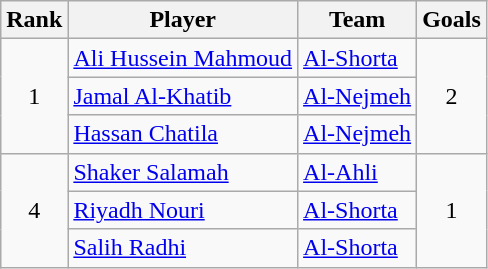<table class="wikitable" style="text-align:center">
<tr>
<th>Rank</th>
<th>Player</th>
<th>Team</th>
<th>Goals</th>
</tr>
<tr>
<td rowspan="3">1</td>
<td align=left> <a href='#'>Ali Hussein Mahmoud</a></td>
<td align=left> <a href='#'>Al-Shorta</a></td>
<td rowspan="3">2</td>
</tr>
<tr>
<td align=left> <a href='#'>Jamal Al-Khatib</a></td>
<td align=left> <a href='#'>Al-Nejmeh</a></td>
</tr>
<tr>
<td align=left> <a href='#'>Hassan Chatila</a></td>
<td align=left> <a href='#'>Al-Nejmeh</a></td>
</tr>
<tr>
<td rowspan="3">4</td>
<td align=left> <a href='#'>Shaker Salamah</a></td>
<td align=left> <a href='#'>Al-Ahli</a></td>
<td rowspan="3">1</td>
</tr>
<tr>
<td align=left> <a href='#'>Riyadh Nouri</a></td>
<td align=left> <a href='#'>Al-Shorta</a></td>
</tr>
<tr>
<td align=left> <a href='#'>Salih Radhi</a></td>
<td align=left> <a href='#'>Al-Shorta</a></td>
</tr>
</table>
